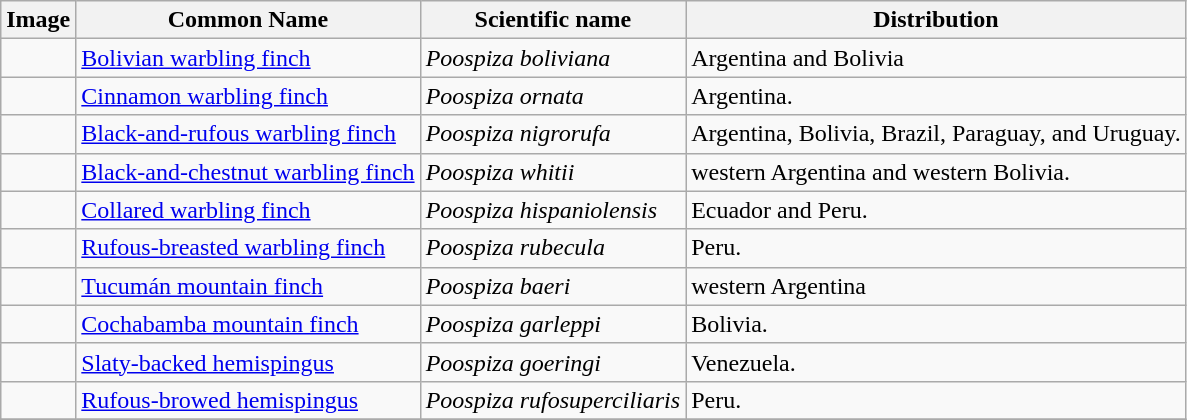<table class="wikitable">
<tr>
<th>Image</th>
<th>Common Name</th>
<th>Scientific name</th>
<th>Distribution</th>
</tr>
<tr>
<td></td>
<td><a href='#'>Bolivian warbling finch</a></td>
<td><em>Poospiza boliviana</em></td>
<td>Argentina and Bolivia</td>
</tr>
<tr>
<td></td>
<td><a href='#'>Cinnamon warbling finch</a></td>
<td><em>Poospiza ornata</em></td>
<td>Argentina.</td>
</tr>
<tr>
<td></td>
<td><a href='#'>Black-and-rufous warbling finch</a></td>
<td><em>Poospiza nigrorufa</em></td>
<td>Argentina, Bolivia, Brazil, Paraguay, and Uruguay.</td>
</tr>
<tr>
<td></td>
<td><a href='#'>Black-and-chestnut warbling finch</a></td>
<td><em>Poospiza whitii</em></td>
<td>western Argentina and western Bolivia.</td>
</tr>
<tr>
<td></td>
<td><a href='#'>Collared warbling finch</a></td>
<td><em>Poospiza hispaniolensis</em></td>
<td>Ecuador and Peru.</td>
</tr>
<tr>
<td></td>
<td><a href='#'>Rufous-breasted warbling finch</a></td>
<td><em>Poospiza rubecula</em></td>
<td>Peru.</td>
</tr>
<tr>
<td></td>
<td><a href='#'>Tucumán mountain finch</a></td>
<td><em>Poospiza baeri</em></td>
<td>western Argentina</td>
</tr>
<tr>
<td></td>
<td><a href='#'>Cochabamba mountain finch</a></td>
<td><em>Poospiza garleppi</em></td>
<td>Bolivia.</td>
</tr>
<tr>
<td></td>
<td><a href='#'>Slaty-backed hemispingus</a></td>
<td><em>Poospiza goeringi</em></td>
<td>Venezuela.</td>
</tr>
<tr>
<td></td>
<td><a href='#'>Rufous-browed hemispingus</a></td>
<td><em>Poospiza rufosuperciliaris</em></td>
<td>Peru.</td>
</tr>
<tr>
</tr>
</table>
